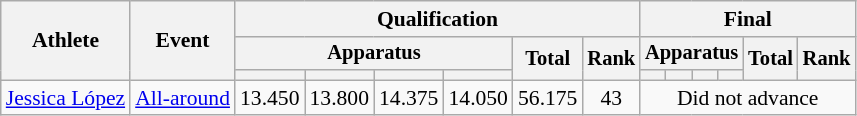<table class="wikitable" style="font-size:90%">
<tr>
<th rowspan=3>Athlete</th>
<th rowspan=3>Event</th>
<th colspan=6>Qualification</th>
<th colspan=6>Final</th>
</tr>
<tr style="font-size:95%">
<th colspan=4>Apparatus</th>
<th rowspan=2>Total</th>
<th rowspan=2>Rank</th>
<th colspan=4>Apparatus</th>
<th rowspan=2>Total</th>
<th rowspan=2>Rank</th>
</tr>
<tr style="font-size:95%">
<th></th>
<th></th>
<th></th>
<th></th>
<th></th>
<th></th>
<th></th>
<th></th>
</tr>
<tr align=center>
<td align=left><a href='#'>Jessica López</a></td>
<td align=left><a href='#'>All-around</a></td>
<td>13.450</td>
<td>13.800</td>
<td>14.375</td>
<td>14.050</td>
<td>56.175</td>
<td>43</td>
<td colspan=6>Did not advance</td>
</tr>
</table>
